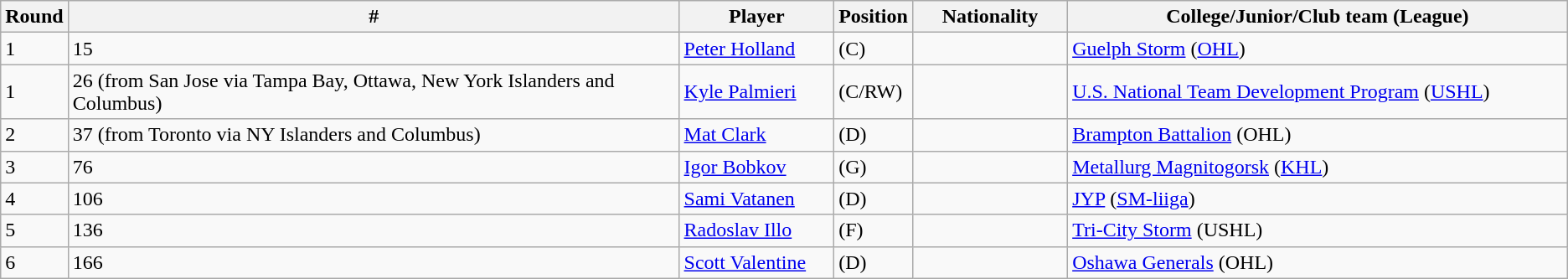<table class="wikitable">
<tr>
<th bgcolor="#DDDDFF" width="2.5%">Round</th>
<th bgcolor="#DDDDFF" width="40%">#</th>
<th bgcolor="#DDDDFF" width="10%">Player</th>
<th bgcolor="#DDDDFF" width="5%">Position</th>
<th bgcolor="#DDDDFF" width="10%">Nationality</th>
<th bgcolor="#DDDDFF" width="90%">College/Junior/Club team (League)</th>
</tr>
<tr>
<td>1</td>
<td>15</td>
<td><a href='#'>Peter Holland</a></td>
<td>(C)</td>
<td></td>
<td><a href='#'>Guelph Storm</a> (<a href='#'>OHL</a>)</td>
</tr>
<tr>
<td>1</td>
<td>26 (from San Jose via Tampa Bay, Ottawa, New York Islanders and Columbus)</td>
<td><a href='#'>Kyle Palmieri</a></td>
<td>(C/RW)</td>
<td></td>
<td><a href='#'>U.S. National Team Development Program</a> (<a href='#'>USHL</a>)</td>
</tr>
<tr>
<td>2</td>
<td>37 (from Toronto via NY Islanders and Columbus)</td>
<td><a href='#'>Mat Clark</a></td>
<td>(D)</td>
<td></td>
<td><a href='#'>Brampton Battalion</a> (OHL)</td>
</tr>
<tr>
<td>3</td>
<td>76</td>
<td><a href='#'>Igor Bobkov</a></td>
<td>(G)</td>
<td></td>
<td><a href='#'>Metallurg Magnitogorsk</a> (<a href='#'>KHL</a>)</td>
</tr>
<tr>
<td>4</td>
<td>106</td>
<td><a href='#'>Sami Vatanen</a></td>
<td>(D)</td>
<td></td>
<td><a href='#'>JYP</a> (<a href='#'>SM-liiga</a>)</td>
</tr>
<tr>
<td>5</td>
<td>136</td>
<td><a href='#'>Radoslav Illo</a></td>
<td>(F)</td>
<td></td>
<td><a href='#'>Tri-City Storm</a> (USHL)</td>
</tr>
<tr>
<td>6</td>
<td>166</td>
<td><a href='#'>Scott Valentine</a></td>
<td>(D)</td>
<td></td>
<td><a href='#'>Oshawa Generals</a> (OHL)</td>
</tr>
</table>
